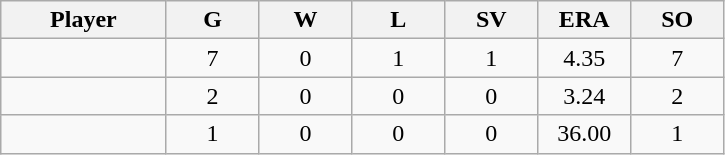<table class="wikitable sortable">
<tr>
<th bgcolor="#DDDDFF" width="16%">Player</th>
<th bgcolor="#DDDDFF" width="9%">G</th>
<th bgcolor="#DDDDFF" width="9%">W</th>
<th bgcolor="#DDDDFF" width="9%">L</th>
<th bgcolor="#DDDDFF" width="9%">SV</th>
<th bgcolor="#DDDDFF" width="9%">ERA</th>
<th bgcolor="#DDDDFF" width="9%">SO</th>
</tr>
<tr align="center">
<td></td>
<td>7</td>
<td>0</td>
<td>1</td>
<td>1</td>
<td>4.35</td>
<td>7</td>
</tr>
<tr align="center">
<td></td>
<td>2</td>
<td>0</td>
<td>0</td>
<td>0</td>
<td>3.24</td>
<td>2</td>
</tr>
<tr align="center">
<td></td>
<td>1</td>
<td>0</td>
<td>0</td>
<td>0</td>
<td>36.00</td>
<td>1</td>
</tr>
</table>
